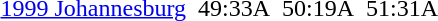<table>
<tr valign="top">
<td><a href='#'>1999 Johannesburg</a><br></td>
<td></td>
<td>49:33A</td>
<td></td>
<td>50:19A</td>
<td></td>
<td>51:31A</td>
</tr>
</table>
